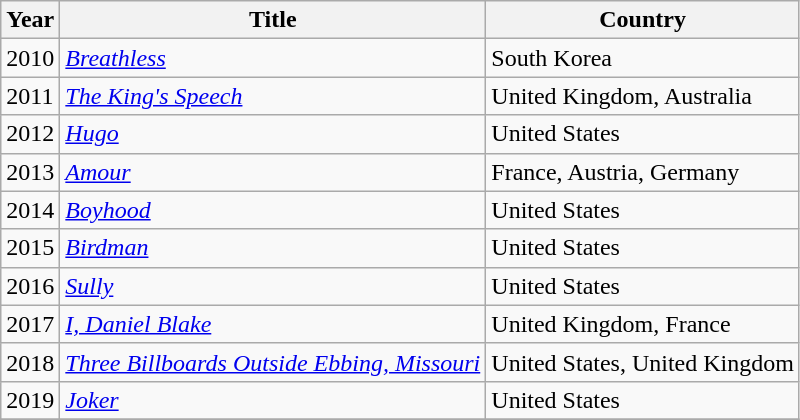<table class="wikitable">
<tr>
<th>Year</th>
<th>Title</th>
<th>Country</th>
</tr>
<tr>
<td>2010</td>
<td><em><a href='#'>Breathless</a></em></td>
<td>South Korea</td>
</tr>
<tr>
<td>2011</td>
<td><em><a href='#'>The King's Speech</a></em></td>
<td>United Kingdom, Australia</td>
</tr>
<tr>
<td>2012</td>
<td><em><a href='#'>Hugo</a></em></td>
<td>United States</td>
</tr>
<tr>
<td>2013</td>
<td><em><a href='#'>Amour</a></em></td>
<td>France, Austria, Germany</td>
</tr>
<tr>
<td>2014</td>
<td><em><a href='#'>Boyhood</a></em></td>
<td>United States</td>
</tr>
<tr>
<td>2015</td>
<td><em><a href='#'>Birdman</a></em></td>
<td>United States</td>
</tr>
<tr>
<td>2016</td>
<td><em><a href='#'>Sully</a></em></td>
<td>United States</td>
</tr>
<tr>
<td>2017</td>
<td><em><a href='#'>I, Daniel Blake</a></em></td>
<td>United Kingdom, France</td>
</tr>
<tr>
<td>2018</td>
<td><em><a href='#'>Three Billboards Outside Ebbing, Missouri</a></em></td>
<td>United States, United Kingdom</td>
</tr>
<tr>
<td>2019</td>
<td><em><a href='#'>Joker</a></em></td>
<td>United States</td>
</tr>
<tr>
</tr>
</table>
